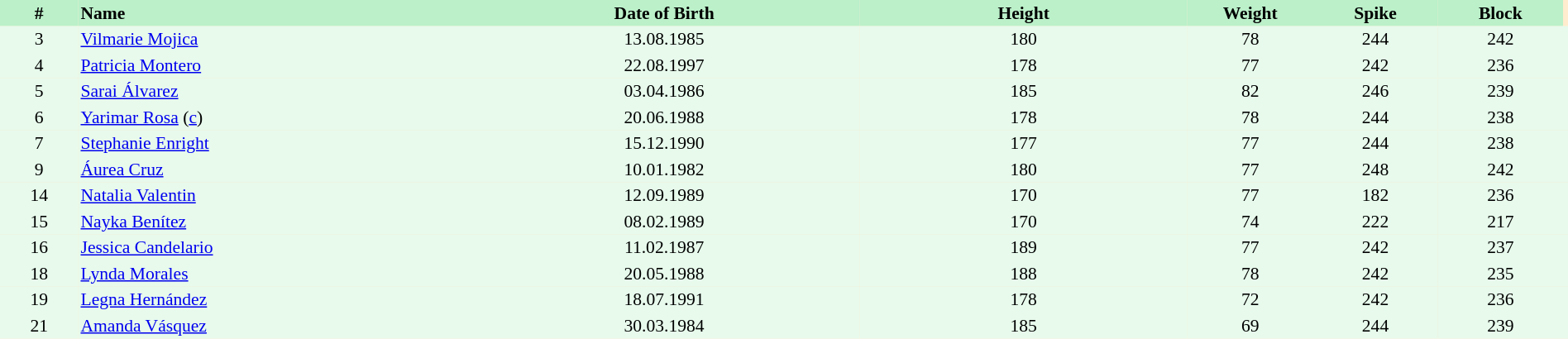<table border=0 cellpadding=2 cellspacing=0  |- bgcolor=#FFECCE style="text-align:center; font-size:90%;" width=100%>
<tr bgcolor=#BBF0C9>
<th width=5%>#</th>
<th width=25% align=left>Name</th>
<th width=25%>Date of Birth</th>
<th width=21%>Height</th>
<th width=8%>Weight</th>
<th width=8%>Spike</th>
<th width=8%>Block</th>
</tr>
<tr bgcolor=#E7FAEC>
<td>3</td>
<td align=left><a href='#'>Vilmarie Mojica</a></td>
<td>13.08.1985</td>
<td>180</td>
<td>78</td>
<td>244</td>
<td>242</td>
<td></td>
</tr>
<tr bgcolor=#E7FAEC>
<td>4</td>
<td align=left><a href='#'>Patricia Montero</a></td>
<td>22.08.1997</td>
<td>178</td>
<td>77</td>
<td>242</td>
<td>236</td>
<td></td>
</tr>
<tr bgcolor=#E7FAEC>
<td>5</td>
<td align=left><a href='#'>Sarai Álvarez</a></td>
<td>03.04.1986</td>
<td>185</td>
<td>82</td>
<td>246</td>
<td>239</td>
<td></td>
</tr>
<tr bgcolor=#E7FAEC>
<td>6</td>
<td align=left><a href='#'>Yarimar Rosa</a>  (<a href='#'>c</a>)</td>
<td>20.06.1988</td>
<td>178</td>
<td>78</td>
<td>244</td>
<td>238</td>
<td></td>
</tr>
<tr bgcolor=#E7FAEC>
<td>7</td>
<td align=left><a href='#'>Stephanie Enright</a></td>
<td>15.12.1990</td>
<td>177</td>
<td>77</td>
<td>244</td>
<td>238</td>
<td></td>
</tr>
<tr bgcolor=#E7FAEC>
<td>9</td>
<td align=left><a href='#'>Áurea Cruz</a></td>
<td>10.01.1982</td>
<td>180</td>
<td>77</td>
<td>248</td>
<td>242</td>
<td></td>
</tr>
<tr bgcolor=#E7FAEC>
<td>14</td>
<td align=left><a href='#'>Natalia Valentin</a></td>
<td>12.09.1989</td>
<td>170</td>
<td>77</td>
<td>182</td>
<td>236</td>
<td></td>
</tr>
<tr bgcolor=#E7FAEC>
<td>15</td>
<td align=left><a href='#'>Nayka Benítez</a></td>
<td>08.02.1989</td>
<td>170</td>
<td>74</td>
<td>222</td>
<td>217</td>
<td></td>
</tr>
<tr bgcolor=#E7FAEC>
<td>16</td>
<td align=left><a href='#'>Jessica Candelario</a></td>
<td>11.02.1987</td>
<td>189</td>
<td>77</td>
<td>242</td>
<td>237</td>
<td></td>
</tr>
<tr bgcolor=#E7FAEC>
<td>18</td>
<td align=left><a href='#'>Lynda Morales</a></td>
<td>20.05.1988</td>
<td>188</td>
<td>78</td>
<td>242</td>
<td>235</td>
<td></td>
</tr>
<tr bgcolor=#E7FAEC>
<td>19</td>
<td align=left><a href='#'>Legna Hernández</a></td>
<td>18.07.1991</td>
<td>178</td>
<td>72</td>
<td>242</td>
<td>236</td>
<td></td>
</tr>
<tr bgcolor=#E7FAEC>
<td>21</td>
<td align=left><a href='#'>Amanda Vásquez</a></td>
<td>30.03.1984</td>
<td>185</td>
<td>69</td>
<td>244</td>
<td>239</td>
<td></td>
</tr>
</table>
